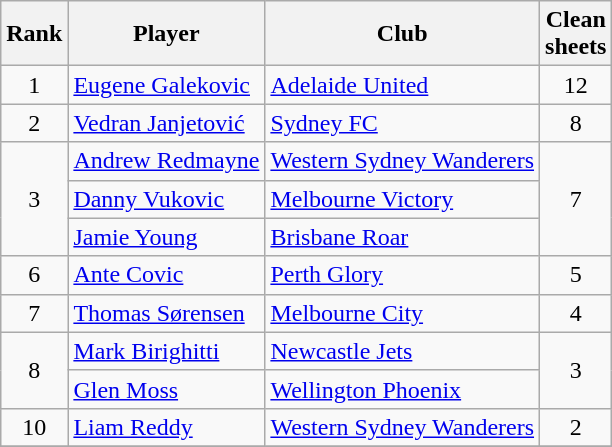<table class="wikitable" style="text-align:center">
<tr>
<th>Rank</th>
<th>Player</th>
<th>Club</th>
<th>Clean<br>sheets</th>
</tr>
<tr>
<td rowspan="1">1</td>
<td align="left"> <a href='#'>Eugene Galekovic</a></td>
<td align="left"><a href='#'>Adelaide United</a></td>
<td rowspan="1">12</td>
</tr>
<tr>
<td rowspan="1">2</td>
<td align="left"> <a href='#'>Vedran Janjetović</a></td>
<td align="left"><a href='#'>Sydney FC</a></td>
<td rowspan="1">8</td>
</tr>
<tr>
<td rowspan="3">3</td>
<td align="left"> <a href='#'>Andrew Redmayne</a></td>
<td align="left"><a href='#'>Western Sydney Wanderers</a></td>
<td rowspan="3">7</td>
</tr>
<tr>
<td align="left"> <a href='#'>Danny Vukovic</a></td>
<td align="left"><a href='#'>Melbourne Victory</a></td>
</tr>
<tr>
<td align="left"> <a href='#'>Jamie Young</a></td>
<td align="left"><a href='#'>Brisbane Roar</a></td>
</tr>
<tr>
<td rowspan="1">6</td>
<td align="left"> <a href='#'>Ante Covic</a></td>
<td align="left"><a href='#'>Perth Glory</a></td>
<td rowspan="1">5</td>
</tr>
<tr>
<td rowspan="1">7</td>
<td align="left"> <a href='#'>Thomas Sørensen</a></td>
<td align="left"><a href='#'>Melbourne City</a></td>
<td rowspan="1">4</td>
</tr>
<tr>
<td rowspan="2">8</td>
<td align="left"> <a href='#'>Mark Birighitti</a></td>
<td align="left"><a href='#'>Newcastle Jets</a></td>
<td rowspan="2">3</td>
</tr>
<tr>
<td align="left"> <a href='#'>Glen Moss</a></td>
<td align="left"><a href='#'>Wellington Phoenix</a></td>
</tr>
<tr>
<td rowspan="1">10</td>
<td align="left"> <a href='#'>Liam Reddy</a></td>
<td align="left"><a href='#'>Western Sydney Wanderers</a></td>
<td rowspan="1">2</td>
</tr>
<tr>
</tr>
</table>
